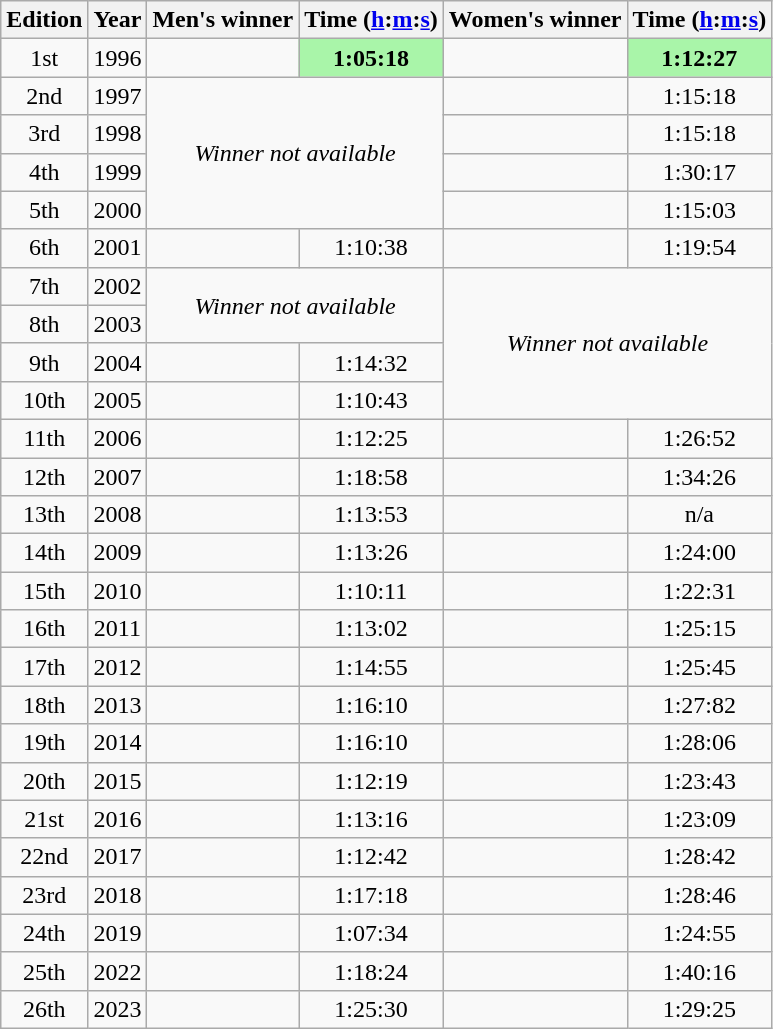<table class="wikitable sortable" style="text-align:center">
<tr>
<th class=unsortable>Edition</th>
<th>Year</th>
<th class=unsortable>Men's winner</th>
<th>Time (<a href='#'>h</a>:<a href='#'>m</a>:<a href='#'>s</a>)</th>
<th class=unsortable>Women's winner</th>
<th>Time (<a href='#'>h</a>:<a href='#'>m</a>:<a href='#'>s</a>)</th>
</tr>
<tr>
<td>1st</td>
<td>1996</td>
<td align=left></td>
<td bgcolor=#A9F5A9><strong>1:05:18</strong></td>
<td align=left></td>
<td bgcolor=#A9F5A9><strong>1:12:27</strong></td>
</tr>
<tr>
<td>2nd</td>
<td>1997</td>
<td colspan=2 rowspan=4><em>Winner not available</em></td>
<td align=left></td>
<td>1:15:18</td>
</tr>
<tr>
<td>3rd</td>
<td>1998</td>
<td align=left></td>
<td>1:15:18</td>
</tr>
<tr>
<td>4th</td>
<td>1999</td>
<td align=left></td>
<td>1:30:17</td>
</tr>
<tr>
<td>5th</td>
<td>2000</td>
<td align=left></td>
<td>1:15:03</td>
</tr>
<tr>
<td>6th</td>
<td>2001</td>
<td align=left></td>
<td>1:10:38</td>
<td align=left></td>
<td>1:19:54</td>
</tr>
<tr>
<td>7th</td>
<td>2002</td>
<td colspan=2 rowspan=2><em>Winner not available</em></td>
<td colspan="2" rowspan="4"><em>Winner not available</em></td>
</tr>
<tr>
<td>8th</td>
<td>2003</td>
</tr>
<tr>
<td>9th</td>
<td>2004</td>
<td align=left></td>
<td>1:14:32</td>
</tr>
<tr>
<td>10th</td>
<td>2005</td>
<td align=left></td>
<td>1:10:43</td>
</tr>
<tr>
<td>11th</td>
<td>2006</td>
<td align=left></td>
<td>1:12:25</td>
<td align=left></td>
<td>1:26:52</td>
</tr>
<tr>
<td>12th</td>
<td>2007</td>
<td align=left></td>
<td>1:18:58</td>
<td align=left></td>
<td>1:34:26</td>
</tr>
<tr>
<td>13th</td>
<td>2008</td>
<td align=left></td>
<td>1:13:53</td>
<td align=left></td>
<td>n/a</td>
</tr>
<tr>
<td>14th</td>
<td>2009</td>
<td align=left></td>
<td>1:13:26</td>
<td align=left></td>
<td>1:24:00</td>
</tr>
<tr>
<td>15th</td>
<td>2010</td>
<td align=left></td>
<td>1:10:11</td>
<td align=left></td>
<td>1:22:31</td>
</tr>
<tr>
<td>16th</td>
<td>2011</td>
<td align=left></td>
<td>1:13:02</td>
<td align=left></td>
<td>1:25:15</td>
</tr>
<tr>
<td>17th</td>
<td>2012</td>
<td align=left></td>
<td>1:14:55</td>
<td align=left></td>
<td>1:25:45</td>
</tr>
<tr>
<td>18th</td>
<td>2013</td>
<td align=left></td>
<td>1:16:10</td>
<td align=left></td>
<td>1:27:82</td>
</tr>
<tr>
<td>19th</td>
<td>2014</td>
<td align=left></td>
<td>1:16:10</td>
<td align=left></td>
<td>1:28:06</td>
</tr>
<tr>
<td>20th</td>
<td>2015</td>
<td align=left></td>
<td>1:12:19</td>
<td align=left></td>
<td>1:23:43</td>
</tr>
<tr>
<td>21st</td>
<td>2016</td>
<td align=left></td>
<td>1:13:16</td>
<td align=left></td>
<td>1:23:09</td>
</tr>
<tr>
<td>22nd</td>
<td>2017</td>
<td align=left></td>
<td>1:12:42</td>
<td align=left></td>
<td>1:28:42</td>
</tr>
<tr>
<td>23rd</td>
<td>2018</td>
<td align=left></td>
<td>1:17:18</td>
<td align=left></td>
<td>1:28:46</td>
</tr>
<tr>
<td>24th</td>
<td>2019</td>
<td align=left></td>
<td>1:07:34</td>
<td align=left></td>
<td>1:24:55</td>
</tr>
<tr>
<td>25th</td>
<td>2022</td>
<td align=left></td>
<td>1:18:24</td>
<td align=left></td>
<td>1:40:16</td>
</tr>
<tr>
<td>26th</td>
<td>2023</td>
<td align=left></td>
<td>1:25:30</td>
<td align=left></td>
<td>1:29:25</td>
</tr>
</table>
